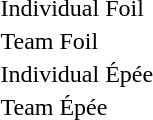<table>
<tr>
<td>Individual Foil</td>
<td></td>
<td></td>
<td><br></td>
</tr>
<tr>
<td>Team Foil</td>
<td></td>
<td></td>
<td></td>
</tr>
<tr>
<td>Individual Épée</td>
<td></td>
<td></td>
<td><br></td>
</tr>
<tr>
<td>Team Épée</td>
<td></td>
<td></td>
<td></td>
</tr>
</table>
